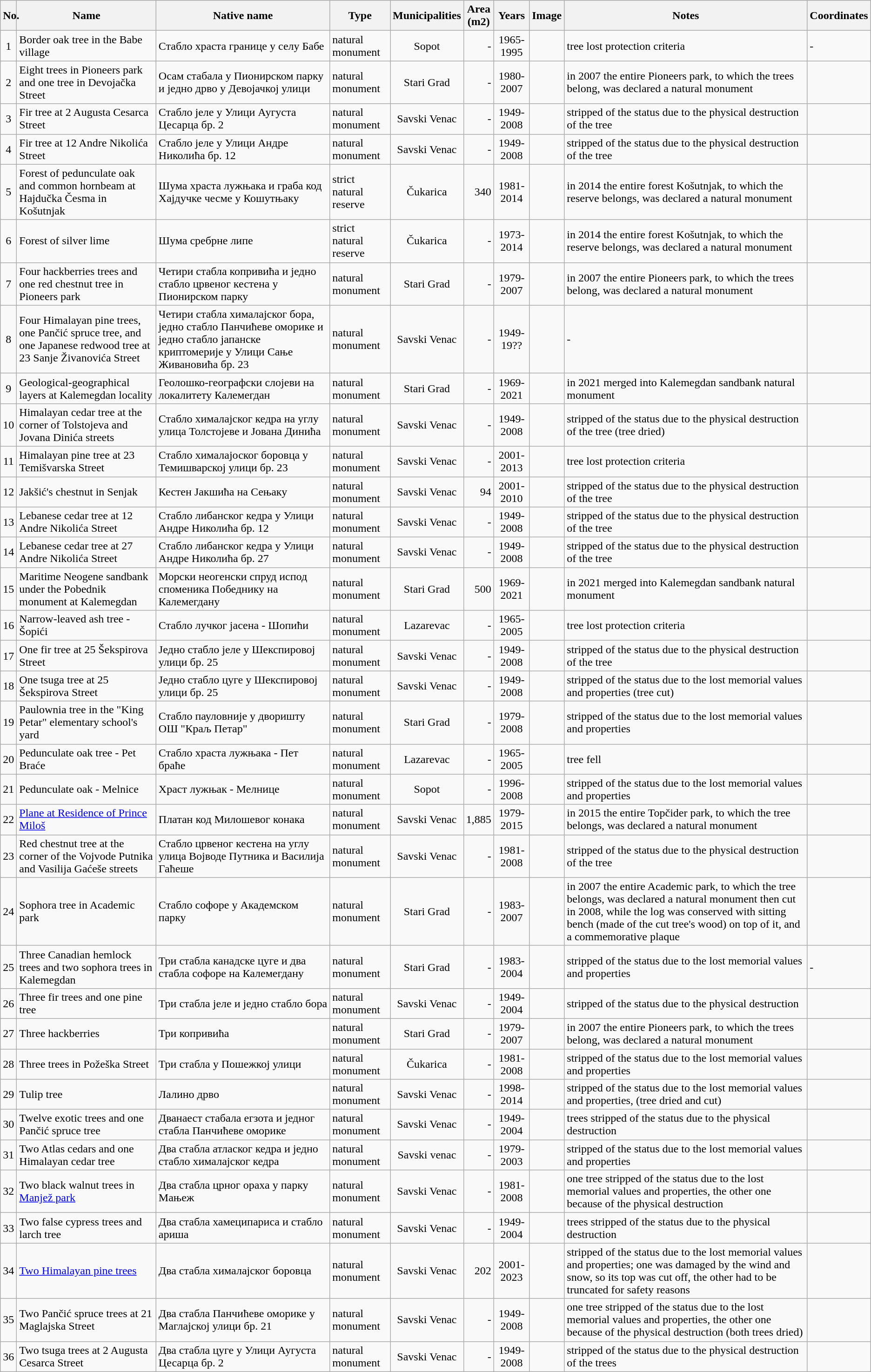<table class="wikitable sortable">
<tr>
<th style=max-width:1em>No.</th>
<th style=max-width:10em>Name</th>
<th style=max-width:10em>Native name</th>
<th style=max-width:6em>Type</th>
<th style=max-width:8em>Municipalities</th>
<th style=max-width:6em>Area<br>(m2)</th>
<th style=max-width:6em>Years</th>
<th style=max-width:6em>Image</th>
<th style=max-width:6em>Notes</th>
<th style=max-width:6em>Coordinates</th>
</tr>
<tr>
<td align=center>1</td>
<td>Border oak tree in the Babe village</td>
<td>Стабло храста границе у селу Бабе</td>
<td>natural monument</td>
<td align=center>Sopot</td>
<td align=right>-</td>
<td align=center>1965-1995</td>
<td></td>
<td>tree lost protection criteria</td>
<td>-</td>
</tr>
<tr>
<td align=center>2</td>
<td>Eight trees in Pioneers park and one tree in Devojačka Street</td>
<td>Осам стабала у Пионирском парку и једно дрво у Девојачкој улици</td>
<td>natural monument</td>
<td align=center>Stari Grad</td>
<td align=right>-</td>
<td align=center>1980-2007</td>
<td></td>
<td>in 2007 the entire Pioneers park, to which the trees belong, was declared a natural monument</td>
<td></td>
</tr>
<tr>
<td align=center>3</td>
<td>Fir tree at 2 Augusta Cesarca Street</td>
<td>Стабло јеле у Улици Аугуста Цесарца бр. 2</td>
<td>natural monument</td>
<td align=center>Savski Venac</td>
<td align=right>-</td>
<td align=center>1949-2008</td>
<td></td>
<td>stripped of the status due to the physical destruction of the tree</td>
<td></td>
</tr>
<tr>
<td align=center>4</td>
<td>Fir tree at 12 Andre Nikolića Street</td>
<td>Стабло јеле у Улици Андре Николића бр. 12</td>
<td>natural monument</td>
<td align=center>Savski Venac</td>
<td align=right>-</td>
<td align=center>1949-2008</td>
<td></td>
<td>stripped of the status due to the physical destruction of the tree</td>
<td></td>
</tr>
<tr>
<td align=center>5</td>
<td>Forest of pedunculate oak and common hornbeam at Hajdučka Česma in Košutnjak</td>
<td>Шума храста лужњака и граба код Хајдучке чесме у Кошутњаку</td>
<td>strict natural reserve</td>
<td align=center>Čukarica</td>
<td align=right>340</td>
<td align=center>1981-2014</td>
<td></td>
<td>in 2014 the entire forest Košutnjak, to which the reserve belongs, was declared a natural monument</td>
<td></td>
</tr>
<tr>
<td align=center>6</td>
<td>Forest of silver lime</td>
<td>Шума сребрне липе</td>
<td>strict natural reserve</td>
<td align=center>Čukarica</td>
<td align=right>-</td>
<td align=center>1973-2014</td>
<td></td>
<td>in 2014 the entire forest Košutnjak, to which the reserve belongs, was declared a natural monument</td>
<td></td>
</tr>
<tr>
<td align=center>7</td>
<td>Four hackberries trees and one red chestnut tree in Pioneers park</td>
<td>Четири стабла копривића и једно стабло црвеног кестена у Пионирском парку</td>
<td>natural monument</td>
<td align=center>Stari Grad</td>
<td align=right>-</td>
<td align=center>1979-2007</td>
<td></td>
<td>in 2007 the entire Pioneers park, to which the trees belong, was declared a natural monument</td>
<td></td>
</tr>
<tr>
<td align=center>8</td>
<td>Four Himalayan pine trees, one Pančić spruce tree, and one Japanese redwood tree at 23 Sanje Živanovića Street</td>
<td>Четири стабла хималајског бора, једно стабло Панчићеве оморике и једно стабло јапанске криптомерије у Улици Сање Живановића бр. 23</td>
<td>natural monument</td>
<td align=center>Savski Venac</td>
<td align=right>-</td>
<td align=center>1949-19??</td>
<td></td>
<td>-</td>
<td></td>
</tr>
<tr>
<td align=center>9</td>
<td>Geological-geographical layers at Kalemegdan locality</td>
<td>Геолошко-географски слојеви на локалитету Калемегдан</td>
<td>natural monument</td>
<td align=center>Stari Grad</td>
<td align=right>-</td>
<td align=center>1969-2021</td>
<td></td>
<td>in 2021 merged into Kalemegdan sandbank natural monument</td>
<td></td>
</tr>
<tr>
<td align=center>10</td>
<td>Himalayan cedar tree at the corner of Tolstojeva and Jovana Dinića streets</td>
<td>Стабло хималајског кедра на углу улица Толстојеве и Јована Динића</td>
<td>natural monument</td>
<td align=center>Savski Venac</td>
<td align=right>-</td>
<td align=center>1949-2008</td>
<td></td>
<td>stripped of the status due to the physical destruction of the tree (tree dried)</td>
<td></td>
</tr>
<tr>
<td align=center>11</td>
<td>Himalayan pine tree at 23 Temišvarska Street</td>
<td>Стабло хималајоског боровца у Темишварској улици бр. 23</td>
<td>natural monument</td>
<td align=center>Savski Venac</td>
<td align=right>-</td>
<td align=center>2001-2013</td>
<td></td>
<td>tree lost protection criteria</td>
<td></td>
</tr>
<tr>
<td align=center>12</td>
<td>Jakšić's chestnut in Senjak</td>
<td>Кестен Јакшића на Сењаку</td>
<td>natural monument</td>
<td align=center>Savski Venac</td>
<td align=right>94</td>
<td align=center>2001-2010</td>
<td></td>
<td>stripped of the status due to the physical destruction of the tree</td>
<td></td>
</tr>
<tr>
<td align=center>13</td>
<td>Lebanese cedar tree at 12 Andre Nikolića Street</td>
<td>Стабло либанског кедра у Улици Андре Николића бр. 12</td>
<td>natural monument</td>
<td align=center>Savski Venac</td>
<td align=right>-</td>
<td align=center>1949-2008</td>
<td></td>
<td>stripped of the status due to the physical destruction of the tree</td>
<td></td>
</tr>
<tr>
<td align=center>14</td>
<td>Lebanese cedar tree at 27 Andre Nikolića Street</td>
<td>Стабло либанског кедра у Улици Андре Николића бр. 27</td>
<td>natural monument</td>
<td align=center>Savski Venac</td>
<td align=right>-</td>
<td align=center>1949-2008</td>
<td></td>
<td>stripped of the status due to the physical destruction of the tree</td>
<td></td>
</tr>
<tr>
<td align=center>15</td>
<td>Maritime Neogene sandbank under the Pobednik monument at Kalemegdan</td>
<td>Морски неогенски спруд испод споменика Победнику на Калемегдану</td>
<td>natural monument</td>
<td align=center>Stari Grad</td>
<td align=right>500</td>
<td align=center>1969-2021</td>
<td></td>
<td>in 2021 merged into Kalemegdan sandbank natural monument</td>
<td></td>
</tr>
<tr>
<td align=center>16</td>
<td>Narrow-leaved ash tree - Šopići</td>
<td>Стабло лучког јасена - Шопићи</td>
<td>natural monument</td>
<td align=center>Lazarevac</td>
<td align=right>-</td>
<td align=center>1965-2005</td>
<td></td>
<td>tree lost protection criteria</td>
<td></td>
</tr>
<tr>
<td align=center>17</td>
<td>One fir tree at 25 Šekspirova Street</td>
<td>Једно стабло јеле у Шекспировој улици бр. 25</td>
<td>natural monument</td>
<td align=center>Savski Venac</td>
<td align=right>-</td>
<td align=center>1949-2008</td>
<td></td>
<td>stripped of the status due to the physical destruction of the tree</td>
<td></td>
</tr>
<tr>
<td align=center>18</td>
<td>One tsuga tree at 25 Šekspirova Street</td>
<td>Једно стабло цуге у Шекспировој улици бр. 25</td>
<td>natural monument</td>
<td align=center>Savski Venac</td>
<td align=right>-</td>
<td align=center>1949-2008</td>
<td></td>
<td>stripped of the status due to the lost memorial values and properties (tree cut)</td>
<td></td>
</tr>
<tr>
<td align=center>19</td>
<td>Paulownia tree in the "King Petar" elementary school's yard</td>
<td>Стабло пауловније у дворишту ОШ "Краљ Петар"</td>
<td>natural monument</td>
<td align=center>Stari Grad</td>
<td align=right>-</td>
<td align=center>1979-2008</td>
<td></td>
<td>stripped of the status due to the lost memorial values and properties</td>
<td></td>
</tr>
<tr>
<td align=center>20</td>
<td>Pedunculate oak tree - Pet Braće</td>
<td>Стабло храста лужњака - Пет браће</td>
<td>natural monument</td>
<td align=center>Lazarevac</td>
<td align=right>-</td>
<td align=center>1965-2005</td>
<td></td>
<td>tree fell</td>
<td></td>
</tr>
<tr>
<td align=center>21</td>
<td>Pedunculate oak - Melnice</td>
<td>Храст лужњак - Мелнице</td>
<td>natural monument</td>
<td align=center>Sopot</td>
<td align=right>-</td>
<td align=center>1996-2008</td>
<td></td>
<td>stripped of the status due to the lost memorial values and properties</td>
<td></td>
</tr>
<tr>
<td align=center>22</td>
<td><a href='#'>Plane at Residence of Prince Miloš</a></td>
<td>Платан код Милошевог конака</td>
<td>natural monument</td>
<td align=center>Savski Venac</td>
<td align=right>1,885</td>
<td align=center>1979-2015</td>
<td></td>
<td>in 2015 the entire Topčider park, to which the tree belongs, was declared a natural monument</td>
<td></td>
</tr>
<tr>
<td align=center>23</td>
<td>Red chestnut tree at the corner of the Vojvode Putnika and Vasilija Gaćeše streets</td>
<td>Стабло црвеног кестена на углу улица Војводе Путника и Василија Гаћеше</td>
<td>natural monument</td>
<td align=center>Savski Venac</td>
<td align=right>-</td>
<td align=center>1981-2008</td>
<td></td>
<td>stripped of the status due to the physical destruction of the tree</td>
<td></td>
</tr>
<tr>
<td align=center>24</td>
<td>Sophora tree in Academic park</td>
<td>Стабло софоре у Академском парку</td>
<td>natural monument</td>
<td align=center>Stari Grad</td>
<td align=right>-</td>
<td align=center>1983-2007</td>
<td></td>
<td>in 2007 the entire Academic park, to which the tree belongs, was declared a natural monument then cut in 2008, while the log was conserved with sitting bench (made of the cut tree's wood) on top of it, and a commemorative plaque</td>
<td></td>
</tr>
<tr>
<td align=center>25</td>
<td>Three Canadian hemlock trees and two sophora trees in Kalemegdan</td>
<td>Три стабла канадске цуге и два стабла софоре на Калемегдану</td>
<td>natural monument</td>
<td align=center>Stari Grad</td>
<td align=right>-</td>
<td align=center>1983-2004</td>
<td></td>
<td>stripped of the status due to the lost memorial values and properties</td>
<td>-</td>
</tr>
<tr>
<td align=center>26</td>
<td>Three fir trees and one pine tree</td>
<td>Три стабла јеле и једно стабло бора</td>
<td>natural monument</td>
<td align=center>Savski Venac</td>
<td align=right>-</td>
<td align=center>1949-2004</td>
<td></td>
<td>stripped of the status due to the physical destruction</td>
<td></td>
</tr>
<tr>
<td align=center>27</td>
<td>Three hackberries</td>
<td>Три копривића</td>
<td>natural monument</td>
<td align=center>Stari Grad</td>
<td align=right>-</td>
<td align=center>1979-2007</td>
<td></td>
<td>in 2007 the entire Pioneers park, to which the trees belong, was declared a natural monument</td>
<td></td>
</tr>
<tr>
<td align=center>28</td>
<td>Three trees in Požeška Street</td>
<td>Три стабла у Пошежкој улици</td>
<td>natural monument</td>
<td align=center>Čukarica</td>
<td align=right>-</td>
<td align=center>1981-2008</td>
<td></td>
<td>stripped of the status due to the lost memorial values and properties</td>
<td></td>
</tr>
<tr>
<td align=center>29</td>
<td>Tulip tree</td>
<td>Лалино дрво</td>
<td>natural monument</td>
<td align=center>Savski Venac</td>
<td align=right>-</td>
<td align=center>1998-2014</td>
<td></td>
<td>stripped of the status due to the lost memorial values and properties, (tree dried and cut)</td>
<td></td>
</tr>
<tr>
<td align=center>30</td>
<td>Twelve exotic trees and one Pančić spruce tree</td>
<td>Дванаест стабала егзота и једног стабла Панчићеве оморике</td>
<td>natural monument</td>
<td align=center>Savski Venac</td>
<td align=right>-</td>
<td align=center>1949-2004</td>
<td></td>
<td>trees stripped of the status due to the physical destruction</td>
<td></td>
</tr>
<tr>
<td align=center>31</td>
<td>Two Atlas cedars and one Himalayan cedar tree</td>
<td>Два стабла атласког кедра и једно стабло хималајског кедра</td>
<td>natural monument</td>
<td align=center>Savski venac</td>
<td align=right>-</td>
<td align=center>1979-2003</td>
<td></td>
<td>stripped of the status due to the lost memorial values and properties</td>
<td></td>
</tr>
<tr>
<td align=center>32</td>
<td>Two black walnut trees in <a href='#'>Manjež park</a></td>
<td>Два стабла црног ораха у парку Мањеж</td>
<td>natural monument</td>
<td align=center>Savski Venac</td>
<td align=right>-</td>
<td align=center>1981-2008</td>
<td></td>
<td>one tree stripped of the status due to the lost memorial values and properties, the other one because of the physical destruction</td>
<td></td>
</tr>
<tr>
<td align=center>33</td>
<td>Two false cypress trees and larch tree</td>
<td>Два стабла хамеципариса и стабло ариша</td>
<td>natural monument</td>
<td align=center>Savski Venac</td>
<td align=right>-</td>
<td align=center>1949-2004</td>
<td></td>
<td>trees stripped of the status due to the physical destruction</td>
<td></td>
</tr>
<tr>
<td align=center>34</td>
<td><a href='#'>Two Himalayan pine trees</a></td>
<td>Два стабла хималајског боровца</td>
<td>natural monument</td>
<td align=center>Savski Venac</td>
<td align=right>202</td>
<td align=center>2001-2023</td>
<td></td>
<td>stripped of the status due to the lost memorial values and properties; one was damaged by the wind and snow, so its top was cut off, the other had to be truncated for safety reasons</td>
<td></td>
</tr>
<tr>
<td align=center>35</td>
<td>Two Pančić spruce trees at 21 Maglajska Street</td>
<td>Два стабла Панчићеве оморике у Маглајској улици бр. 21</td>
<td>natural monument</td>
<td align=center>Savski Venac</td>
<td align=right>-</td>
<td align=center>1949-2008</td>
<td></td>
<td>one tree stripped of the status due to the lost memorial values and properties, the other one because of the physical destruction (both trees dried)</td>
<td></td>
</tr>
<tr>
<td align=center>36</td>
<td>Two tsuga trees at 2 Augusta Cesarca Street</td>
<td>Два стабла цуге у Улици Аугуста Цесарца бр. 2</td>
<td>natural monument</td>
<td align=center>Savski Venac</td>
<td align=right>-</td>
<td align=center>1949-2008</td>
<td></td>
<td>stripped of the status due to the physical destruction of the trees</td>
<td></td>
</tr>
</table>
